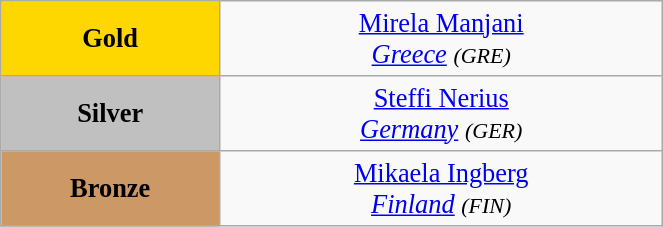<table class="wikitable" style=" text-align:center; font-size:110%;" width="35%">
<tr>
<td bgcolor="gold"><strong>Gold</strong></td>
<td> <a href='#'>Mirela Manjani</a><br><em><a href='#'>Greece</a> <small>(GRE)</small></em></td>
</tr>
<tr>
<td bgcolor="silver"><strong>Silver</strong></td>
<td> <a href='#'>Steffi Nerius</a><br><em><a href='#'>Germany</a> <small>(GER)</small></em></td>
</tr>
<tr>
<td bgcolor="CC9966"><strong>Bronze</strong></td>
<td> <a href='#'>Mikaela Ingberg</a><br><em><a href='#'>Finland</a> <small>(FIN)</small></em></td>
</tr>
</table>
